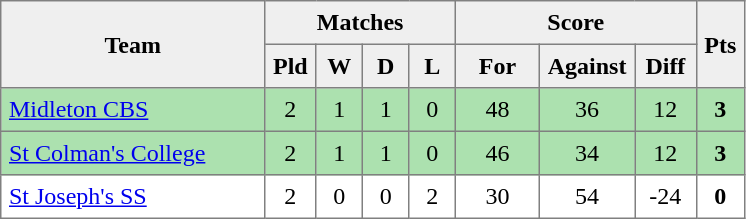<table style=border-collapse:collapse border=1 cellspacing=0 cellpadding=5>
<tr align=center bgcolor=#efefef>
<th rowspan=2 width=165>Team</th>
<th colspan=4>Matches</th>
<th colspan=3>Score</th>
<th rowspan=2width=20>Pts</th>
</tr>
<tr align=center bgcolor=#efefef>
<th width=20>Pld</th>
<th width=20>W</th>
<th width=20>D</th>
<th width=20>L</th>
<th width=45>For</th>
<th width=45>Against</th>
<th width=30>Diff</th>
</tr>
<tr align=center style="background:#ACE1AF;">
<td style="text-align:left;"><a href='#'>Midleton CBS</a></td>
<td>2</td>
<td>1</td>
<td>1</td>
<td>0</td>
<td>48</td>
<td>36</td>
<td>12</td>
<td><strong>3</strong></td>
</tr>
<tr align=center style="background:#ACE1AF;">
<td style="text-align:left;"><a href='#'>St Colman's College</a></td>
<td>2</td>
<td>1</td>
<td>1</td>
<td>0</td>
<td>46</td>
<td>34</td>
<td>12</td>
<td><strong>3</strong></td>
</tr>
<tr align=center>
<td style="text-align:left;"><a href='#'>St Joseph's SS</a></td>
<td>2</td>
<td>0</td>
<td>0</td>
<td>2</td>
<td>30</td>
<td>54</td>
<td>-24</td>
<td><strong>0</strong></td>
</tr>
</table>
